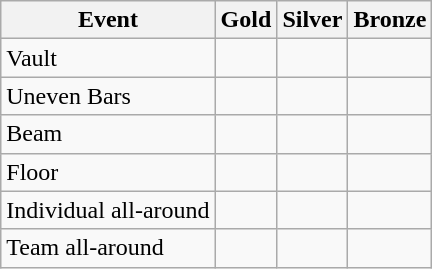<table class="wikitable">
<tr>
<th>Event</th>
<th colspan="1">Gold</th>
<th colspan="1">Silver</th>
<th colspan="1">Bronze</th>
</tr>
<tr>
<td>Vault</td>
<td></td>
<td></td>
<td></td>
</tr>
<tr>
<td>Uneven Bars</td>
<td><br></td>
<td></td>
<td></td>
</tr>
<tr>
<td>Beam</td>
<td></td>
<td><br></td>
<td></td>
</tr>
<tr>
<td>Floor</td>
<td></td>
<td></td>
<td></td>
</tr>
<tr>
<td>Individual all-around</td>
<td></td>
<td></td>
<td></td>
</tr>
<tr>
<td>Team all-around</td>
<td></td>
<td></td>
<td></td>
</tr>
</table>
